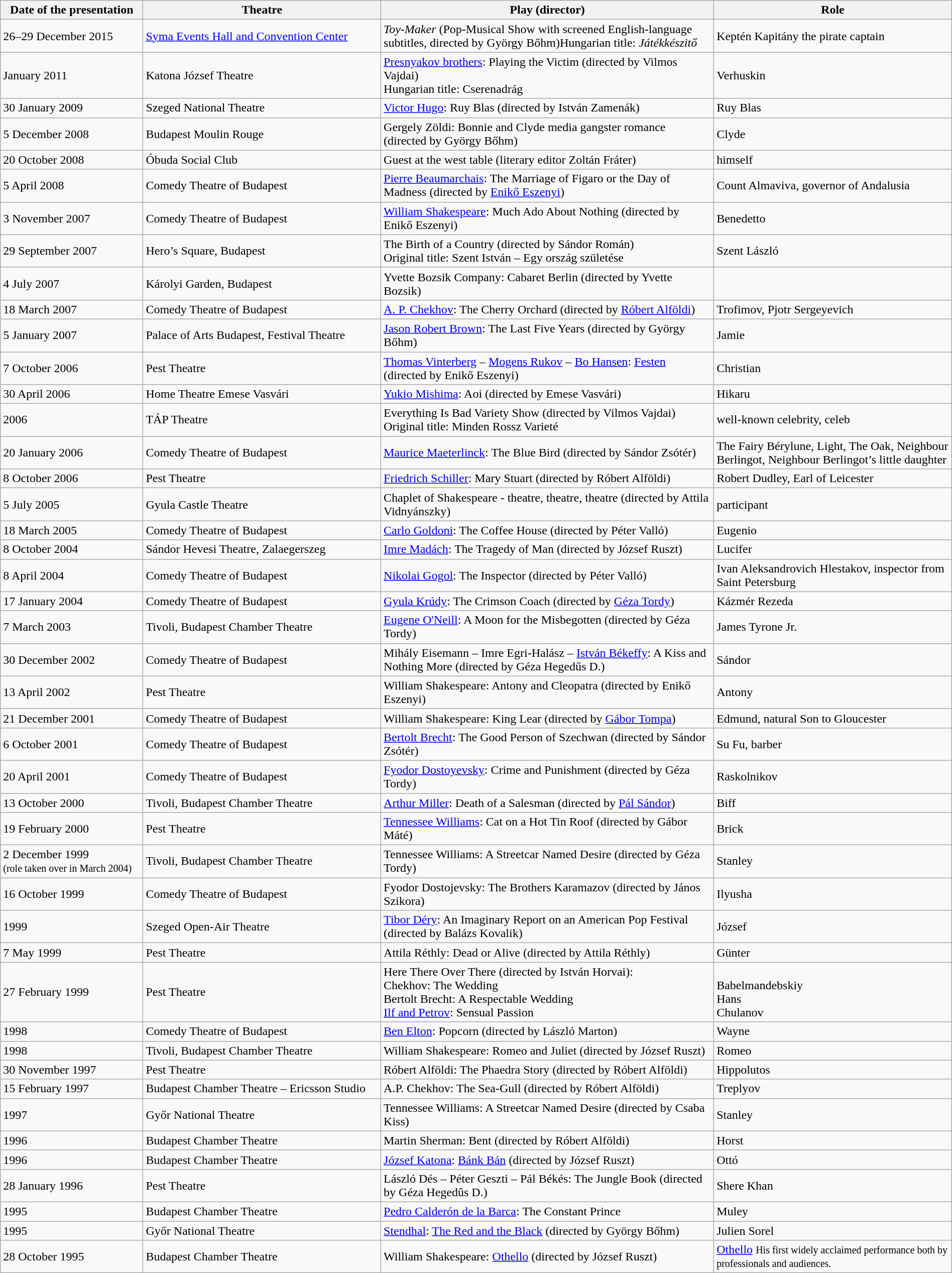<table class="wikitable sortable" width=100%>
<tr>
<th width=15%>Date of the presentation</th>
<th width=25%>Theatre</th>
<th width=35%>Play (director)</th>
<th width=25%>Role</th>
</tr>
<tr>
<td>26–29 December 2015</td>
<td><a href='#'>Syma Events Hall and Convention Center</a></td>
<td><em>Toy-Maker</em> (Pop-Musical Show with screened English-language subtitles, directed by György Bőhm)Hungarian title: <em>Játékkészitő</em></td>
<td>Keptén Kapitány the pirate captain</td>
</tr>
<tr>
<td>January 2011</td>
<td>Katona József Theatre</td>
<td><a href='#'>Presnyakov brothers</a>: Playing the Victim (directed by Vilmos Vajdai)<br>Hungarian title: Cserenadrág</td>
<td>Verhuskin</td>
</tr>
<tr>
<td>30 January 2009</td>
<td>Szeged National Theatre</td>
<td><a href='#'>Victor Hugo</a>: Ruy Blas (directed by István Zamenák)</td>
<td>Ruy Blas</td>
</tr>
<tr>
<td>5 December 2008</td>
<td>Budapest Moulin Rouge</td>
<td>Gergely Zöldi: Bonnie and Clyde media gangster romance (directed by György Bőhm)</td>
<td>Clyde</td>
</tr>
<tr>
<td>20 October 2008</td>
<td>Óbuda Social Club</td>
<td>Guest at the west table (literary editor Zoltán Fráter)</td>
<td>himself</td>
</tr>
<tr>
<td>5 April 2008</td>
<td>Comedy Theatre of Budapest</td>
<td><a href='#'>Pierre Beaumarchais</a>: The Marriage of Figaro or the Day of Madness (directed by <a href='#'>Enikő Eszenyi</a>)</td>
<td>Count Almaviva, governor of Andalusia</td>
</tr>
<tr>
<td>3 November 2007</td>
<td>Comedy Theatre of Budapest</td>
<td><a href='#'>William Shakespeare</a>: Much Ado About Nothing (directed by Enikő Eszenyi)</td>
<td>Benedetto</td>
</tr>
<tr>
<td>29 September 2007</td>
<td>Hero’s Square, Budapest</td>
<td>The Birth of a Country (directed by Sándor Román)<br>Original title: Szent István – Egy ország születése</td>
<td>Szent László</td>
</tr>
<tr>
<td>4 July 2007</td>
<td>Károlyi Garden, Budapest</td>
<td>Yvette Bozsik Company: Cabaret Berlin (directed by Yvette Bozsik)</td>
<td></td>
</tr>
<tr>
<td>18 March 2007</td>
<td>Comedy Theatre of Budapest</td>
<td><a href='#'>A. P. Chekhov</a>: The Cherry Orchard (directed by <a href='#'>Róbert Alföldi</a>)</td>
<td>Trofimov, Pjotr Sergeyevich</td>
</tr>
<tr>
<td>5 January 2007</td>
<td>Palace of Arts Budapest, Festival Theatre</td>
<td><a href='#'>Jason Robert Brown</a>: The Last Five Years (directed by György Bőhm)</td>
<td>Jamie</td>
</tr>
<tr>
<td>7 October 2006</td>
<td>Pest Theatre</td>
<td><a href='#'>Thomas Vinterberg</a> – <a href='#'>Mogens Rukov</a> – <a href='#'>Bo Hansen</a>: <a href='#'>Festen</a> (directed by Enikő Eszenyi)</td>
<td>Christian</td>
</tr>
<tr>
<td>30 April 2006</td>
<td>Home Theatre Emese Vasvári</td>
<td><a href='#'>Yukio Mishima</a>: Aoi (directed by Emese Vasvári)</td>
<td>Hikaru</td>
</tr>
<tr>
<td>2006</td>
<td>TÁP Theatre</td>
<td>Everything Is Bad Variety Show (directed by Vilmos Vajdai)<br>Original title: Minden Rossz Varieté</td>
<td>well-known celebrity, celeb</td>
</tr>
<tr>
<td>20 January 2006</td>
<td>Comedy Theatre of Budapest</td>
<td><a href='#'>Maurice Maeterlinck</a>: The Blue Bird (directed by Sándor Zsótér)</td>
<td>The Fairy Bérylune, Light, The Oak, Neighbour Berlingot, Neighbour Berlingot’s little daughter</td>
</tr>
<tr>
<td>8 October 2006</td>
<td>Pest Theatre</td>
<td><a href='#'>Friedrich Schiller</a>: Mary Stuart (directed by Róbert Alföldi)</td>
<td>Robert Dudley, Earl of Leicester</td>
</tr>
<tr>
<td>5 July 2005</td>
<td>Gyula Castle Theatre</td>
<td>Chaplet of Shakespeare - theatre, theatre, theatre (directed by Attila Vidnyánszky)</td>
<td>participant</td>
</tr>
<tr>
<td>18 March 2005</td>
<td>Comedy Theatre of Budapest</td>
<td><a href='#'>Carlo Goldoni</a>: The Coffee House (directed by Péter Valló)</td>
<td>Eugenio</td>
</tr>
<tr>
<td>8 October 2004</td>
<td>Sándor Hevesi Theatre, Zalaegerszeg</td>
<td><a href='#'>Imre Madách</a>: The Tragedy of Man (directed by József Ruszt)</td>
<td>Lucifer</td>
</tr>
<tr>
<td>8 April 2004</td>
<td>Comedy Theatre of Budapest</td>
<td><a href='#'>Nikolai Gogol</a>: The Inspector (directed by Péter Valló)</td>
<td>Ivan Aleksandrovich Hlestakov, inspector from Saint Petersburg</td>
</tr>
<tr>
<td>17 January 2004</td>
<td>Comedy Theatre of Budapest</td>
<td><a href='#'>Gyula Krúdy</a>: The Crimson Coach (directed by <a href='#'>Géza Tordy</a>)</td>
<td>Kázmér Rezeda</td>
</tr>
<tr>
<td>7 March 2003</td>
<td>Tivoli, Budapest Chamber Theatre</td>
<td><a href='#'>Eugene O'Neill</a>: A Moon for the Misbegotten (directed by Géza Tordy)</td>
<td>James Tyrone Jr.</td>
</tr>
<tr>
<td>30 December 2002</td>
<td>Comedy Theatre of Budapest</td>
<td>Mihály Eisemann – Imre Egri-Halász – <a href='#'>István Békeffy</a>: A Kiss and Nothing More (directed by Géza Hegedűs D.)</td>
<td>Sándor</td>
</tr>
<tr>
<td>13 April 2002</td>
<td>Pest Theatre</td>
<td>William Shakespeare: Antony and Cleopatra (directed by Enikő Eszenyi)</td>
<td>Antony</td>
</tr>
<tr>
<td>21 December 2001</td>
<td>Comedy Theatre of Budapest</td>
<td>William Shakespeare: King Lear (directed by <a href='#'>Gábor Tompa</a>)</td>
<td>Edmund, natural Son to Gloucester</td>
</tr>
<tr>
<td>6 October 2001</td>
<td>Comedy Theatre of Budapest</td>
<td><a href='#'>Bertolt Brecht</a>: The Good Person of Szechwan (directed by Sándor Zsótér)</td>
<td>Su Fu, barber</td>
</tr>
<tr>
<td>20 April 2001</td>
<td>Comedy Theatre of Budapest</td>
<td><a href='#'>Fyodor Dostoyevsky</a>: Crime and Punishment (directed by Géza Tordy)</td>
<td>Raskolnikov</td>
</tr>
<tr>
<td>13 October 2000</td>
<td>Tivoli, Budapest Chamber Theatre</td>
<td><a href='#'>Arthur Miller</a>: Death of a Salesman (directed by <a href='#'>Pál Sándor</a>)</td>
<td>Biff</td>
</tr>
<tr>
<td>19 February 2000</td>
<td>Pest Theatre</td>
<td><a href='#'>Tennessee Williams</a>: Cat on a Hot Tin Roof (directed by Gábor Máté)</td>
<td>Brick</td>
</tr>
<tr>
<td>2 December 1999<br><small>(role taken over in March 2004)</small></td>
<td>Tivoli, Budapest Chamber Theatre</td>
<td>Tennessee Williams: A Streetcar Named Desire (directed by Géza Tordy)</td>
<td>Stanley</td>
</tr>
<tr>
<td>16 October 1999</td>
<td>Comedy Theatre of Budapest</td>
<td>Fyodor Dostojevsky: The Brothers Karamazov (directed by János Szikora)</td>
<td>Ilyusha</td>
</tr>
<tr>
<td>1999</td>
<td>Szeged Open-Air Theatre</td>
<td><a href='#'>Tibor Déry</a>: An Imaginary Report on an American Pop Festival (directed by Balázs Kovalik)</td>
<td>József</td>
</tr>
<tr>
<td>7 May 1999</td>
<td>Pest Theatre</td>
<td>Attila Réthly: Dead or Alive (directed by Attila Réthly)</td>
<td>Günter</td>
</tr>
<tr>
<td>27 February 1999</td>
<td>Pest Theatre</td>
<td>Here There Over There (directed by István Horvai):<br>Chekhov: The Wedding<br>Bertolt Brecht: A Respectable Wedding<br><a href='#'>Ilf and Petrov</a>: Sensual Passion</td>
<td><br>Babelmandebskiy<br>Hans<br>Chulanov</td>
</tr>
<tr>
<td>1998</td>
<td>Comedy Theatre of Budapest</td>
<td><a href='#'>Ben Elton</a>: Popcorn (directed by László Marton)</td>
<td>Wayne</td>
</tr>
<tr>
<td>1998</td>
<td>Tivoli, Budapest Chamber Theatre</td>
<td>William Shakespeare: Romeo and Juliet (directed by József Ruszt)</td>
<td>Romeo</td>
</tr>
<tr>
<td>30 November 1997</td>
<td>Pest Theatre</td>
<td>Róbert Alföldi: The Phaedra Story (directed by Róbert Alföldi)</td>
<td>Hippolutos</td>
</tr>
<tr>
<td>15 February 1997</td>
<td>Budapest Chamber Theatre – Ericsson Studio</td>
<td>A.P. Chekhov: The Sea-Gull (directed by Róbert Alföldi)</td>
<td>Treplyov</td>
</tr>
<tr>
<td>1997</td>
<td>Győr National Theatre</td>
<td>Tennessee Williams: A Streetcar Named Desire (directed by Csaba Kiss)</td>
<td>Stanley</td>
</tr>
<tr>
<td>1996</td>
<td>Budapest Chamber Theatre</td>
<td>Martin Sherman: Bent (directed by Róbert Alföldi)</td>
<td>Horst</td>
</tr>
<tr>
<td>1996</td>
<td>Budapest Chamber Theatre</td>
<td><a href='#'>József Katona</a>: <a href='#'>Bánk Bán</a> (directed by József Ruszt)</td>
<td>Ottó</td>
</tr>
<tr>
<td>28 January 1996</td>
<td>Pest Theatre</td>
<td>László Dés – Péter Geszti – Pál Békés: The Jungle Book (directed by Géza Hegedûs D.)</td>
<td>Shere Khan</td>
</tr>
<tr>
<td>1995</td>
<td>Budapest Chamber Theatre</td>
<td><a href='#'>Pedro Calderón de la Barca</a>: The Constant Prince</td>
<td>Muley</td>
</tr>
<tr>
<td>1995</td>
<td>Győr National Theatre</td>
<td><a href='#'>Stendhal</a>: <a href='#'>The Red and the Black</a> (directed by György Bőhm)</td>
<td>Julien Sorel</td>
</tr>
<tr>
<td>28 October 1995</td>
<td>Budapest Chamber Theatre</td>
<td>William Shakespeare: <a href='#'>Othello</a> (directed by József Ruszt)</td>
<td><a href='#'>Othello</a> <small>His first widely acclaimed performance both by professionals and audiences.</small></td>
</tr>
</table>
